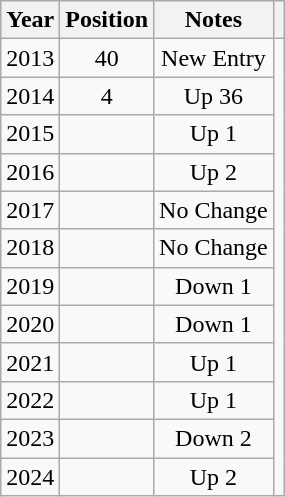<table class="wikitable plainrowheaders" style="text-align:center;">
<tr>
<th>Year</th>
<th>Position</th>
<th>Notes</th>
<th></th>
</tr>
<tr>
<td>2013</td>
<td>40</td>
<td>New Entry</td>
<td rowspan="12"></td>
</tr>
<tr>
<td>2014</td>
<td>4</td>
<td>Up 36</td>
</tr>
<tr>
<td>2015</td>
<td></td>
<td>Up 1</td>
</tr>
<tr>
<td>2016</td>
<td></td>
<td>Up 2</td>
</tr>
<tr>
<td>2017</td>
<td></td>
<td>No Change</td>
</tr>
<tr>
<td>2018</td>
<td></td>
<td>No Change</td>
</tr>
<tr>
<td>2019</td>
<td></td>
<td>Down 1</td>
</tr>
<tr>
<td>2020</td>
<td></td>
<td>Down 1</td>
</tr>
<tr>
<td>2021</td>
<td></td>
<td>Up 1</td>
</tr>
<tr>
<td>2022</td>
<td></td>
<td>Up 1</td>
</tr>
<tr>
<td>2023</td>
<td></td>
<td>Down 2</td>
</tr>
<tr>
<td>2024</td>
<td></td>
<td>Up 2</td>
</tr>
</table>
